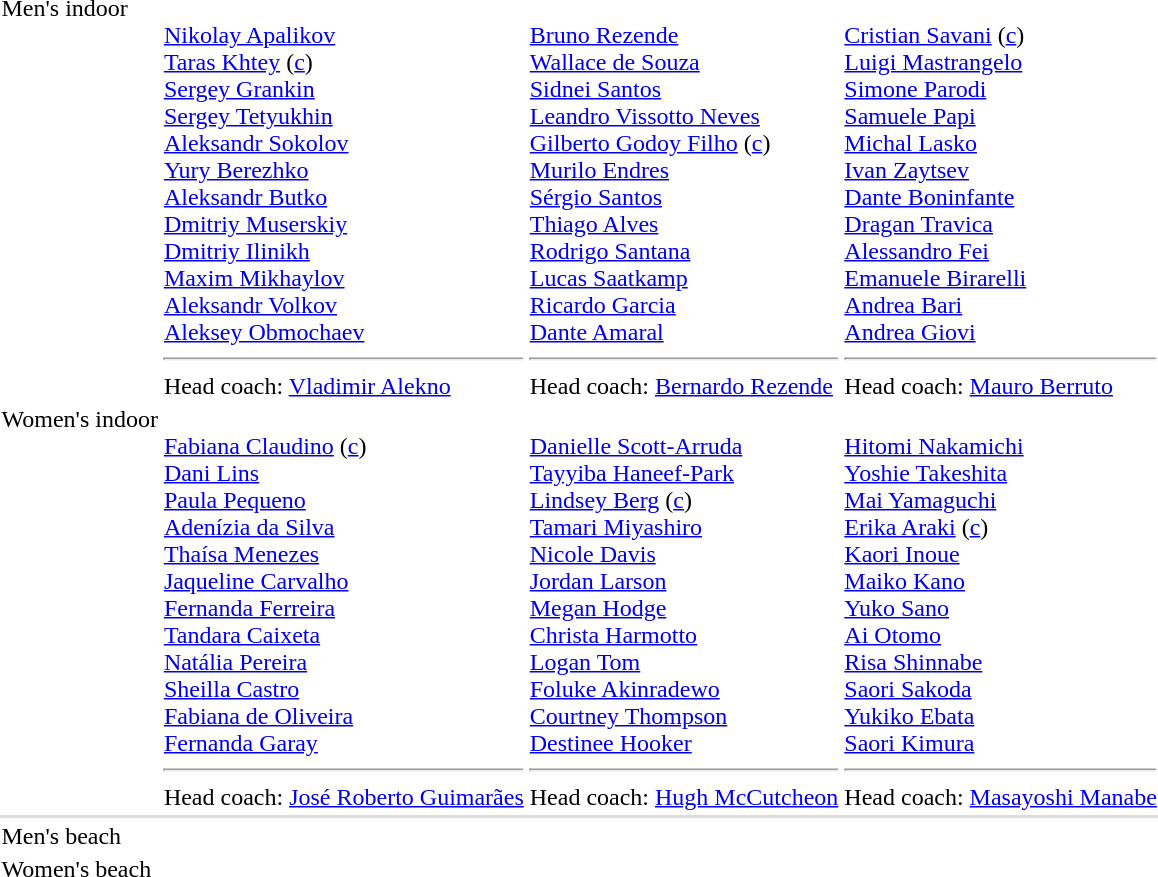<table>
<tr valign="top">
<td>Men's indoor<br></td>
<td><br><a href='#'>Nikolay Apalikov</a><br><a href='#'>Taras Khtey</a> (<a href='#'>c</a>)<br><a href='#'>Sergey Grankin</a><br><a href='#'>Sergey Tetyukhin</a><br><a href='#'>Aleksandr Sokolov</a><br><a href='#'>Yury Berezhko</a><br><a href='#'>Aleksandr Butko</a><br><a href='#'>Dmitriy Muserskiy</a><br><a href='#'>Dmitriy Ilinikh</a><br><a href='#'>Maxim Mikhaylov</a><br><a href='#'>Aleksandr Volkov</a><br><a href='#'>Aleksey Obmochaev</a><br><hr>Head coach: <a href='#'>Vladimir Alekno</a></td>
<td><br><a href='#'>Bruno Rezende</a><br><a href='#'>Wallace de Souza</a><br><a href='#'>Sidnei Santos</a><br><a href='#'>Leandro Vissotto Neves</a><br><a href='#'>Gilberto Godoy Filho</a> (<a href='#'>c</a>)<br><a href='#'>Murilo Endres</a><br><a href='#'>Sérgio Santos</a><br><a href='#'>Thiago Alves</a><br><a href='#'>Rodrigo Santana</a><br><a href='#'>Lucas Saatkamp</a><br><a href='#'>Ricardo Garcia</a><br><a href='#'>Dante Amaral</a><br><hr>Head coach: <a href='#'>Bernardo Rezende</a></td>
<td><br><a href='#'>Cristian Savani</a> (<a href='#'>c</a>)<br><a href='#'>Luigi Mastrangelo</a><br><a href='#'>Simone Parodi</a><br><a href='#'>Samuele Papi</a><br><a href='#'>Michal Lasko</a><br><a href='#'>Ivan Zaytsev</a><br><a href='#'>Dante Boninfante</a><br><a href='#'>Dragan Travica</a><br><a href='#'>Alessandro Fei</a><br><a href='#'>Emanuele Birarelli</a><br><a href='#'>Andrea Bari</a><br><a href='#'>Andrea Giovi</a><br><hr>Head coach: <a href='#'>Mauro Berruto</a></td>
</tr>
<tr valign="top">
<td>Women's indoor<br></td>
<td><br><a href='#'>Fabiana Claudino</a> (<a href='#'>c</a>)<br><a href='#'>Dani Lins</a><br><a href='#'>Paula Pequeno</a><br><a href='#'>Adenízia da Silva</a><br><a href='#'>Thaísa Menezes</a><br><a href='#'>Jaqueline Carvalho</a><br><a href='#'>Fernanda Ferreira</a><br><a href='#'>Tandara Caixeta</a><br><a href='#'>Natália Pereira</a><br><a href='#'>Sheilla Castro</a><br><a href='#'>Fabiana de Oliveira</a><br><a href='#'>Fernanda Garay</a><br><hr>Head coach: <a href='#'>José Roberto Guimarães</a></td>
<td><br><a href='#'>Danielle Scott-Arruda</a><br><a href='#'>Tayyiba Haneef-Park</a><br><a href='#'>Lindsey Berg</a> (<a href='#'>c</a>)<br><a href='#'>Tamari Miyashiro</a><br><a href='#'>Nicole Davis</a><br><a href='#'>Jordan Larson</a><br><a href='#'>Megan Hodge</a><br><a href='#'>Christa Harmotto</a><br><a href='#'>Logan Tom</a><br><a href='#'>Foluke Akinradewo</a><br><a href='#'>Courtney Thompson</a><br><a href='#'>Destinee Hooker</a><br><hr>Head coach: <a href='#'>Hugh McCutcheon</a></td>
<td><br><a href='#'>Hitomi Nakamichi</a><br><a href='#'>Yoshie Takeshita</a><br><a href='#'>Mai Yamaguchi</a><br><a href='#'>Erika Araki</a> (<a href='#'>c</a>)<br><a href='#'>Kaori Inoue</a><br><a href='#'>Maiko Kano</a><br><a href='#'>Yuko Sano</a><br><a href='#'>Ai Otomo</a><br><a href='#'>Risa Shinnabe</a><br><a href='#'>Saori Sakoda</a><br><a href='#'>Yukiko Ebata</a><br><a href='#'>Saori Kimura</a><br><hr>Head coach: <a href='#'>Masayoshi Manabe</a></td>
</tr>
<tr bgcolor=#DDDDDD>
<td colspan=7></td>
</tr>
<tr valign="top">
<td>Men's beach<br></td>
<td></td>
<td></td>
<td></td>
</tr>
<tr valign="top">
<td>Women's beach<br></td>
<td></td>
<td></td>
<td></td>
</tr>
</table>
